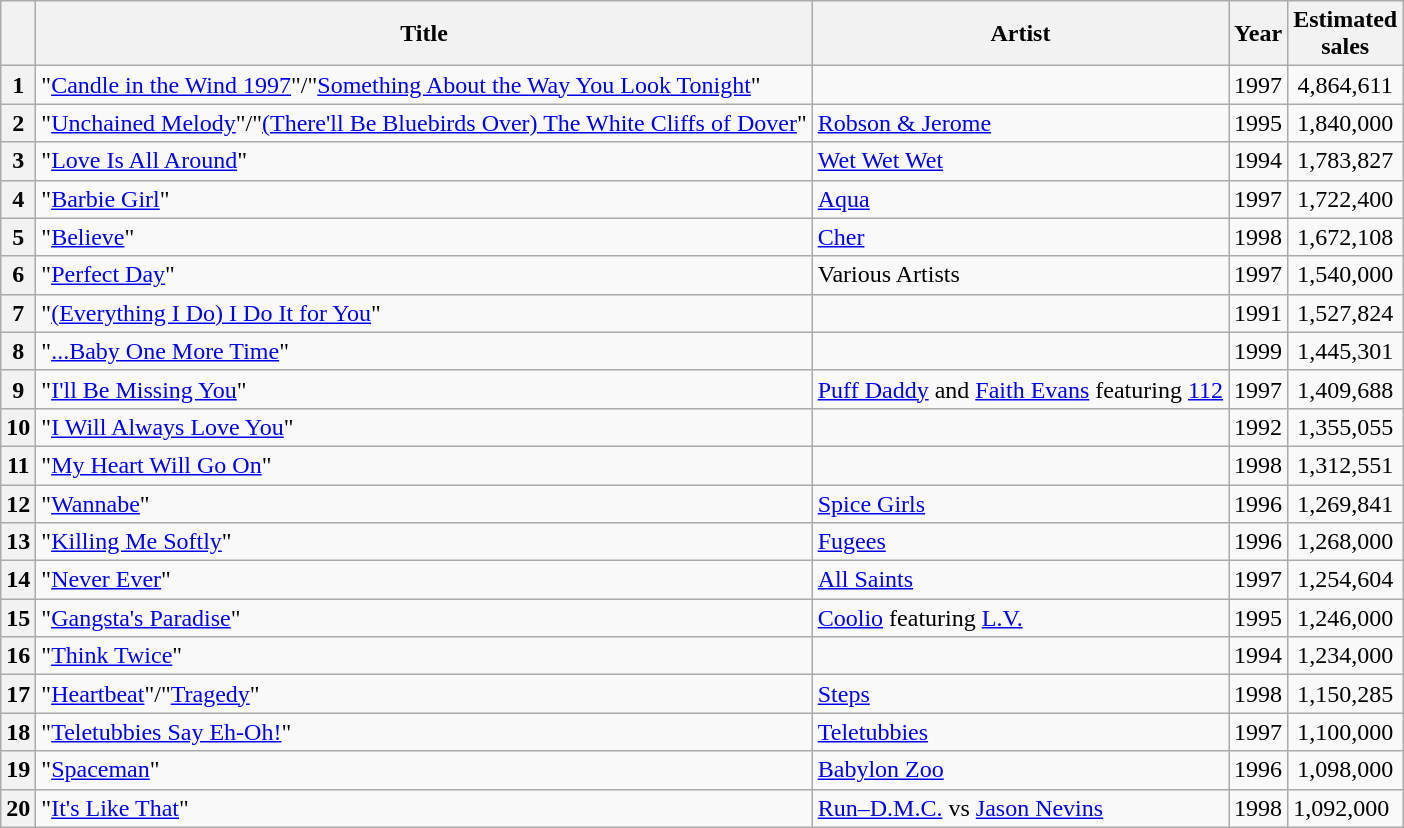<table class="wikitable sortable plainrowheaders">
<tr>
<th scope=col></th>
<th scope=col>Title</th>
<th scope=col>Artist</th>
<th scope=col>Year</th>
<th scope=col>Estimated<br>sales</th>
</tr>
<tr>
<th scope=row style="text-align:center;">1</th>
<td>"<a href='#'>Candle in the Wind 1997</a>"/"<a href='#'>Something About the Way You Look Tonight</a>"</td>
<td></td>
<td style="text-align:center;">1997</td>
<td style="text-align:center;">4,864,611</td>
</tr>
<tr>
<th scope=row style="text-align:center;">2</th>
<td>"<a href='#'>Unchained Melody</a>"/"<a href='#'>(There'll Be Bluebirds Over) The White Cliffs of Dover</a>"</td>
<td><a href='#'>Robson & Jerome</a></td>
<td style="text-align:center;">1995</td>
<td style="text-align:center;">1,840,000</td>
</tr>
<tr>
<th scope=row style="text-align:center;">3</th>
<td>"<a href='#'>Love Is All Around</a>"</td>
<td><a href='#'>Wet Wet Wet</a></td>
<td style="text-align:center;">1994</td>
<td style="text-align:center;">1,783,827</td>
</tr>
<tr>
<th scope=row style="text-align:center;">4</th>
<td>"<a href='#'>Barbie Girl</a>"</td>
<td><a href='#'>Aqua</a></td>
<td style="text-align:center;">1997</td>
<td style="text-align:center;">1,722,400</td>
</tr>
<tr>
<th scope=row style="text-align:center;">5</th>
<td>"<a href='#'>Believe</a>"</td>
<td><a href='#'>Cher</a></td>
<td style="text-align:center;">1998</td>
<td style="text-align:center;">1,672,108</td>
</tr>
<tr>
<th scope=row style="text-align:center;">6</th>
<td>"<a href='#'>Perfect Day</a>"</td>
<td>Various Artists</td>
<td style="text-align:center;">1997</td>
<td style="text-align:center;">1,540,000</td>
</tr>
<tr>
<th scope=row style="text-align:center;">7</th>
<td>"<a href='#'>(Everything I Do) I Do It for You</a>"</td>
<td></td>
<td style="text-align:center;">1991</td>
<td style="text-align:center;">1,527,824</td>
</tr>
<tr>
<th scope=row style="text-align:center;">8</th>
<td>"<a href='#'>...Baby One More Time</a>"</td>
<td></td>
<td style="text-align:center;">1999</td>
<td style="text-align:center;">1,445,301</td>
</tr>
<tr>
<th scope=row style="text-align:center;">9</th>
<td>"<a href='#'>I'll Be Missing You</a>"</td>
<td><a href='#'>Puff Daddy</a> and <a href='#'>Faith Evans</a> featuring <a href='#'>112</a></td>
<td style="text-align:center;">1997</td>
<td style="text-align:center;">1,409,688</td>
</tr>
<tr>
<th scope=row style="text-align:center;">10</th>
<td>"<a href='#'>I Will Always Love You</a>"</td>
<td></td>
<td style="text-align:center;">1992</td>
<td style="text-align:center;">1,355,055</td>
</tr>
<tr>
<th scope=row style="text-align:center;">11</th>
<td>"<a href='#'>My Heart Will Go On</a>"</td>
<td></td>
<td style="text-align:center;">1998</td>
<td style="text-align:center;">1,312,551</td>
</tr>
<tr>
<th scope=row style="text-align:center;">12</th>
<td>"<a href='#'>Wannabe</a>"</td>
<td><a href='#'>Spice Girls</a></td>
<td style="text-align:center;">1996</td>
<td style="text-align:center;">1,269,841</td>
</tr>
<tr>
<th scope=row style="text-align:center;">13</th>
<td>"<a href='#'>Killing Me Softly</a>"</td>
<td><a href='#'>Fugees</a></td>
<td style="text-align:center;">1996</td>
<td style="text-align:center;">1,268,000</td>
</tr>
<tr>
<th scope=row style="text-align:center;">14</th>
<td>"<a href='#'>Never Ever</a>"</td>
<td><a href='#'>All Saints</a></td>
<td style="text-align:center;">1997</td>
<td style="text-align:center;">1,254,604</td>
</tr>
<tr>
<th scope=row style="text-align:center;">15</th>
<td>"<a href='#'>Gangsta's Paradise</a>"</td>
<td><a href='#'>Coolio</a> featuring <a href='#'>L.V.</a></td>
<td style="text-align:center;">1995</td>
<td style="text-align:center;">1,246,000</td>
</tr>
<tr>
<th scope=row style="text-align:center;">16</th>
<td>"<a href='#'>Think Twice</a>"</td>
<td></td>
<td style="text-align:center;">1994</td>
<td style="text-align:center;">1,234,000</td>
</tr>
<tr>
<th scope=row style="text-align:center;">17</th>
<td>"<a href='#'>Heartbeat</a>"/"<a href='#'>Tragedy</a>"</td>
<td><a href='#'>Steps</a></td>
<td style="text-align:center;">1998</td>
<td style="text-align:center;">1,150,285</td>
</tr>
<tr>
<th scope=row style="text-align:center;">18</th>
<td>"<a href='#'>Teletubbies Say Eh-Oh!</a>"</td>
<td><a href='#'>Teletubbies</a></td>
<td style="text-align:center;">1997</td>
<td style="text-align:center;">1,100,000</td>
</tr>
<tr>
<th scope=row style="text-align:center;">19</th>
<td>"<a href='#'>Spaceman</a>"</td>
<td><a href='#'>Babylon Zoo</a></td>
<td style="text-align:center;">1996</td>
<td style="text-align:center;">1,098,000</td>
</tr>
<tr>
<th scope=row style="text-align:center;">20</th>
<td>"<a href='#'>It's Like That</a>"</td>
<td><a href='#'>Run–D.M.C.</a> vs <a href='#'>Jason Nevins</a></td>
<td style="text-align:center;">1998</td>
<td>1,092,000</td>
</tr>
</table>
